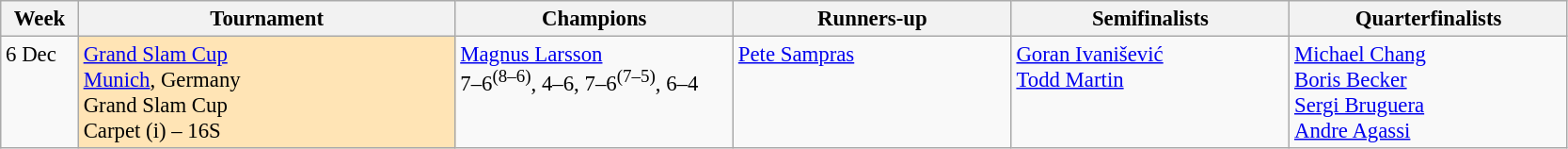<table class=wikitable style=font-size:95%>
<tr>
<th style="width:48px;">Week</th>
<th style="width:260px;">Tournament</th>
<th style="width:190px;">Champions</th>
<th style="width:190px;">Runners-up</th>
<th style="width:190px;">Semifinalists</th>
<th style="width:190px;">Quarterfinalists</th>
</tr>
<tr valign=top>
<td>6 Dec</td>
<td bgcolor=moccasin><a href='#'>Grand Slam Cup</a><br> <a href='#'>Munich</a>, Germany<br>Grand Slam Cup<br>Carpet (i) – 16S</td>
<td> <a href='#'>Magnus Larsson</a><br> 7–6<sup>(8–6)</sup>, 4–6, 7–6<sup>(7–5)</sup>, 6–4</td>
<td> <a href='#'>Pete Sampras</a></td>
<td> <a href='#'>Goran Ivanišević</a><br> <a href='#'>Todd Martin</a></td>
<td> <a href='#'>Michael Chang</a><br> <a href='#'>Boris Becker</a><br> <a href='#'>Sergi Bruguera</a><br> <a href='#'>Andre Agassi</a></td>
</tr>
</table>
